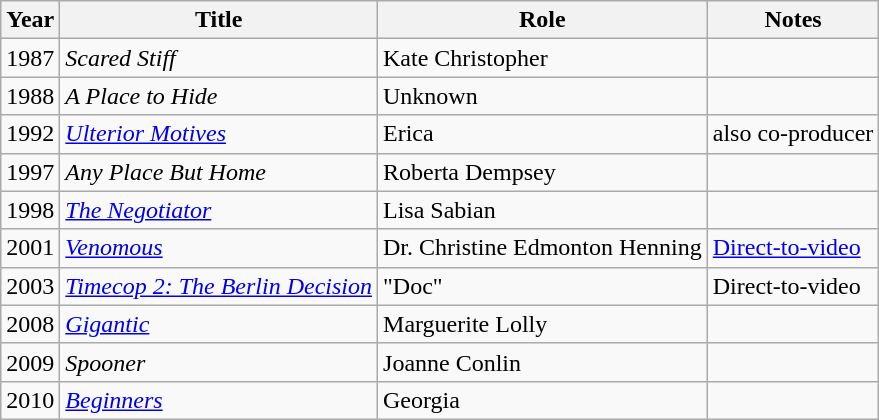<table class="wikitable sortable">
<tr>
<th>Year</th>
<th>Title</th>
<th>Role</th>
<th class="unsortable">Notes</th>
</tr>
<tr>
<td>1987</td>
<td><em>Scared Stiff</em></td>
<td>Kate Christopher</td>
<td></td>
</tr>
<tr>
<td>1988</td>
<td><em>A Place to Hide</em></td>
<td>Unknown</td>
<td></td>
</tr>
<tr>
<td>1992</td>
<td><em><a href='#'>Ulterior Motives</a></em></td>
<td>Erica</td>
<td>also co-producer</td>
</tr>
<tr>
<td>1997</td>
<td><em>Any Place But Home</em></td>
<td>Roberta Dempsey</td>
<td></td>
</tr>
<tr>
<td>1998</td>
<td><em><a href='#'>The Negotiator</a></em></td>
<td>Lisa Sabian</td>
<td></td>
</tr>
<tr>
<td>2001</td>
<td><em><a href='#'>Venomous</a></em></td>
<td>Dr. Christine Edmonton Henning</td>
<td><a href='#'>Direct-to-video</a></td>
</tr>
<tr>
<td>2003</td>
<td><em><a href='#'>Timecop 2: The Berlin Decision</a></em></td>
<td>"Doc"</td>
<td>Direct-to-video</td>
</tr>
<tr>
<td>2008</td>
<td><em><a href='#'>Gigantic</a></em></td>
<td>Marguerite Lolly</td>
<td></td>
</tr>
<tr>
<td>2009</td>
<td><em>Spooner</em></td>
<td>Joanne Conlin</td>
<td></td>
</tr>
<tr>
<td>2010</td>
<td><em><a href='#'>Beginners</a></em></td>
<td>Georgia</td>
<td></td>
</tr>
</table>
